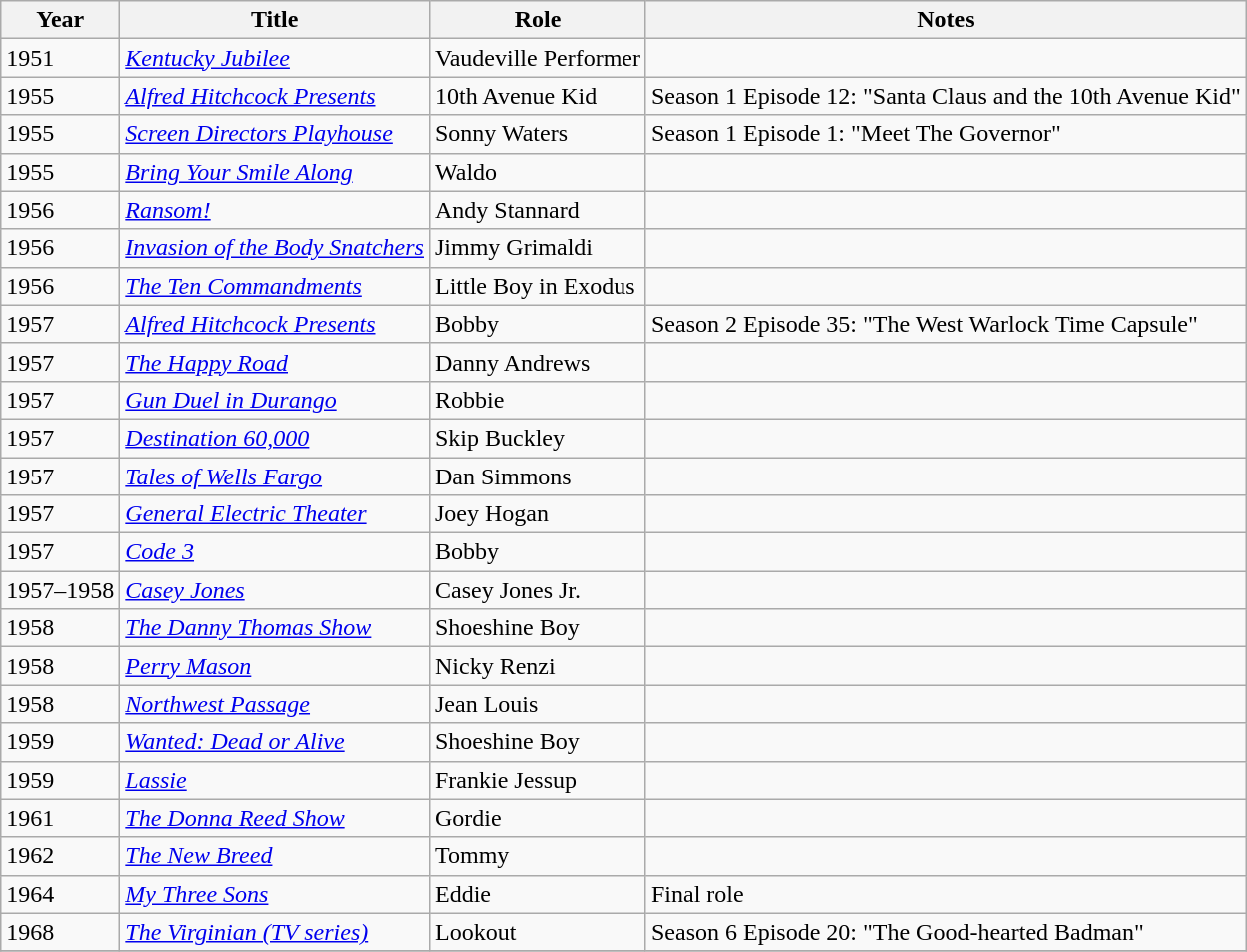<table class="wikitable">
<tr>
<th>Year</th>
<th>Title</th>
<th>Role</th>
<th>Notes</th>
</tr>
<tr>
<td>1951</td>
<td><em><a href='#'>Kentucky Jubilee</a></em></td>
<td>Vaudeville Performer</td>
<td></td>
</tr>
<tr>
<td>1955</td>
<td><em><a href='#'>Alfred Hitchcock Presents</a></em></td>
<td>10th Avenue Kid</td>
<td>Season 1 Episode 12: "Santa Claus and the 10th Avenue Kid"</td>
</tr>
<tr>
<td>1955</td>
<td><em><a href='#'>Screen Directors Playhouse</a></em></td>
<td>Sonny Waters</td>
<td>Season 1 Episode 1: "Meet The Governor"</td>
</tr>
<tr>
<td>1955</td>
<td><em><a href='#'>Bring Your Smile Along</a></em></td>
<td>Waldo</td>
<td></td>
</tr>
<tr>
<td>1956</td>
<td><em><a href='#'>Ransom!</a></em></td>
<td>Andy Stannard</td>
<td></td>
</tr>
<tr>
<td>1956</td>
<td><em><a href='#'>Invasion of the Body Snatchers</a></em></td>
<td>Jimmy Grimaldi</td>
<td></td>
</tr>
<tr>
<td>1956</td>
<td><em><a href='#'>The Ten Commandments</a></em></td>
<td>Little Boy in Exodus</td>
<td></td>
</tr>
<tr>
<td>1957</td>
<td><em><a href='#'>Alfred Hitchcock Presents</a></em></td>
<td>Bobby</td>
<td>Season 2 Episode 35: "The West Warlock Time Capsule"</td>
</tr>
<tr>
<td>1957</td>
<td><em><a href='#'>The Happy Road</a></em></td>
<td>Danny Andrews</td>
<td></td>
</tr>
<tr>
<td>1957</td>
<td><em><a href='#'>Gun Duel in Durango</a></em></td>
<td>Robbie</td>
<td></td>
</tr>
<tr>
<td>1957</td>
<td><em><a href='#'>Destination 60,000</a></em></td>
<td>Skip Buckley</td>
<td></td>
</tr>
<tr>
<td>1957</td>
<td><em><a href='#'>Tales of Wells Fargo</a></em></td>
<td>Dan Simmons</td>
<td></td>
</tr>
<tr>
<td>1957</td>
<td><em><a href='#'>General Electric Theater</a></em></td>
<td>Joey Hogan</td>
<td></td>
</tr>
<tr>
<td>1957</td>
<td><em><a href='#'>Code 3</a></em></td>
<td>Bobby</td>
<td></td>
</tr>
<tr>
<td>1957–1958</td>
<td><em><a href='#'>Casey Jones</a></em></td>
<td>Casey Jones Jr.</td>
<td></td>
</tr>
<tr>
<td>1958</td>
<td><em><a href='#'>The Danny Thomas Show</a></em></td>
<td>Shoeshine Boy</td>
<td></td>
</tr>
<tr>
<td>1958</td>
<td><em><a href='#'>Perry Mason</a></em></td>
<td>Nicky Renzi</td>
<td></td>
</tr>
<tr>
<td>1958</td>
<td><em><a href='#'>Northwest Passage</a></em></td>
<td>Jean Louis</td>
<td></td>
</tr>
<tr>
<td>1959</td>
<td><em><a href='#'>Wanted: Dead or Alive</a></em></td>
<td>Shoeshine Boy</td>
<td></td>
</tr>
<tr>
<td>1959</td>
<td><em><a href='#'>Lassie</a></em></td>
<td>Frankie Jessup</td>
<td></td>
</tr>
<tr>
<td>1961</td>
<td><em><a href='#'>The Donna Reed Show</a></em></td>
<td>Gordie</td>
<td></td>
</tr>
<tr>
<td>1962</td>
<td><em><a href='#'>The New Breed</a></em></td>
<td>Tommy</td>
<td></td>
</tr>
<tr>
<td>1964</td>
<td><em><a href='#'>My Three Sons</a></em></td>
<td>Eddie</td>
<td>Final role</td>
</tr>
<tr>
<td>1968</td>
<td><em><a href='#'>The Virginian (TV series)</a></em></td>
<td>Lookout</td>
<td>Season 6 Episode 20: "The Good-hearted Badman"</td>
</tr>
<tr>
</tr>
</table>
